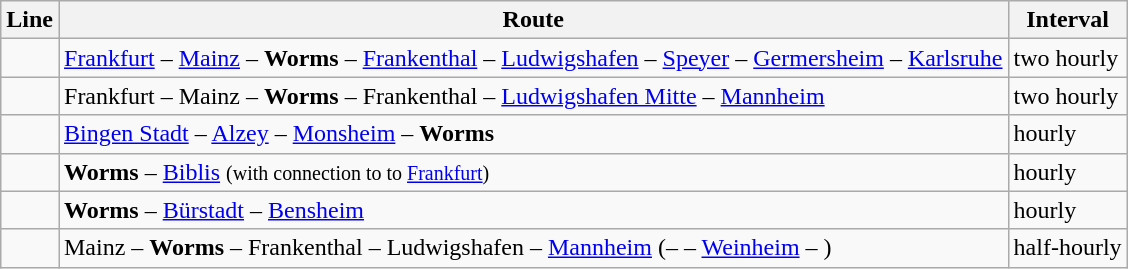<table class="wikitable">
<tr>
<th>Line</th>
<th>Route</th>
<th>Interval</th>
</tr>
<tr>
<td></td>
<td><a href='#'>Frankfurt</a> – <a href='#'>Mainz</a> – <strong>Worms</strong> – <a href='#'>Frankenthal</a> – <a href='#'>Ludwigshafen</a> – <a href='#'>Speyer</a> – <a href='#'>Germersheim</a> – <a href='#'>Karlsruhe</a></td>
<td>two hourly</td>
</tr>
<tr>
<td></td>
<td>Frankfurt – Mainz – <strong>Worms</strong> – Frankenthal – <a href='#'>Ludwigshafen Mitte</a> – <a href='#'>Mannheim</a></td>
<td>two hourly</td>
</tr>
<tr>
<td></td>
<td><a href='#'>Bingen Stadt</a> – <a href='#'>Alzey</a> – <a href='#'>Monsheim</a> – <strong>Worms</strong></td>
<td>hourly</td>
</tr>
<tr>
<td></td>
<td><strong>Worms</strong> – <a href='#'>Biblis</a> <small>(with connection to  to <a href='#'>Frankfurt</a>)</small></td>
<td>hourly</td>
</tr>
<tr>
<td></td>
<td><strong>Worms</strong> – <a href='#'>Bürstadt</a> – <a href='#'>Bensheim</a></td>
<td>hourly</td>
</tr>
<tr>
<td></td>
<td>Mainz – <strong>Worms</strong> – Frankenthal – Ludwigshafen – <a href='#'>Mannheim</a> (–  – <a href='#'>Weinheim</a> – )</td>
<td>half-hourly</td>
</tr>
</table>
